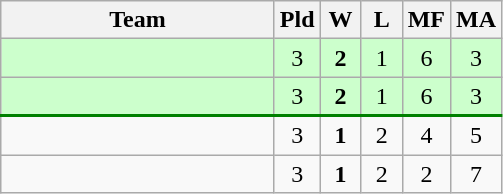<table class=wikitable style="text-align:center">
<tr>
<th width=175>Team</th>
<th width=20>Pld</th>
<th width=20>W</th>
<th width=20>L</th>
<th width=20>MF</th>
<th width=20>MA</th>
</tr>
<tr bgcolor=ccffcc>
<td style="text-align:left"></td>
<td>3</td>
<td><strong>2</strong></td>
<td>1</td>
<td>6</td>
<td>3</td>
</tr>
<tr bgcolor=ccffcc style="border-bottom:2px solid green;">
<td style="text-align:left"></td>
<td>3</td>
<td><strong>2</strong></td>
<td>1</td>
<td>6</td>
<td>3</td>
</tr>
<tr>
<td style="text-align:left"></td>
<td>3</td>
<td><strong>1</strong></td>
<td>2</td>
<td>4</td>
<td>5</td>
</tr>
<tr>
<td style="text-align:left"></td>
<td>3</td>
<td><strong>1</strong></td>
<td>2</td>
<td>2</td>
<td>7</td>
</tr>
</table>
